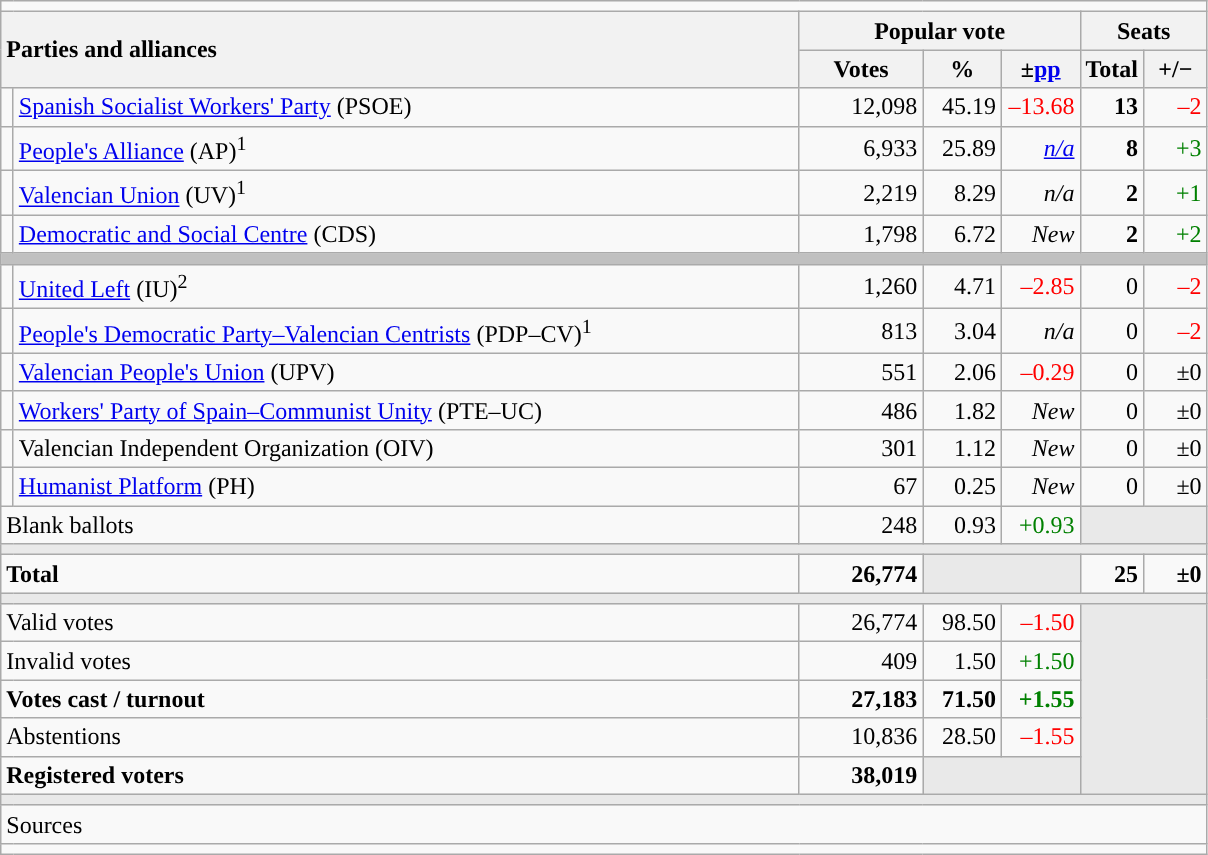<table class="wikitable" style="text-align:right;">
<tr>
<td colspan="7"></td>
</tr>
<tr>
<th style="text-align:left;" rowspan="2" colspan="2" width="525">Parties and alliances</th>
<th colspan="3">Popular vote</th>
<th colspan="2">Seats</th>
</tr>
<tr>
<th width="75">Votes</th>
<th width="45">%</th>
<th width="45">±<a href='#'>pp</a></th>
<th width="35">Total</th>
<th width="35">+/−</th>
</tr>
<tr>
<td width="1" style="color:inherit;background:"></td>
<td align="left"><a href='#'>Spanish Socialist Workers' Party</a> (PSOE)</td>
<td>12,098</td>
<td>45.19</td>
<td style="color:red;">–13.68</td>
<td><strong>13</strong></td>
<td style="color:red;">–2</td>
</tr>
<tr>
<td style="color:inherit;background:"></td>
<td align="left"><a href='#'>People's Alliance</a> (AP)<sup>1</sup></td>
<td>6,933</td>
<td>25.89</td>
<td><em><a href='#'>n/a</a></em></td>
<td><strong>8</strong></td>
<td style="color:green;">+3</td>
</tr>
<tr>
<td style="color:inherit;background:"></td>
<td align="left"><a href='#'>Valencian Union</a> (UV)<sup>1</sup></td>
<td>2,219</td>
<td>8.29</td>
<td><em>n/a</em></td>
<td><strong>2</strong></td>
<td style="color:green;">+1</td>
</tr>
<tr>
<td style="color:inherit;background:"></td>
<td align="left"><a href='#'>Democratic and Social Centre</a> (CDS)</td>
<td>1,798</td>
<td>6.72</td>
<td><em>New</em></td>
<td><strong>2</strong></td>
<td style="color:green;">+2</td>
</tr>
<tr>
<td colspan="7" bgcolor="#C0C0C0"></td>
</tr>
<tr>
<td style="color:inherit;background:"></td>
<td align="left"><a href='#'>United Left</a> (IU)<sup>2</sup></td>
<td>1,260</td>
<td>4.71</td>
<td style="color:red;">–2.85</td>
<td>0</td>
<td style="color:red;">–2</td>
</tr>
<tr>
<td style="color:inherit;background:"></td>
<td align="left"><a href='#'>People's Democratic Party–Valencian Centrists</a> (PDP–CV)<sup>1</sup></td>
<td>813</td>
<td>3.04</td>
<td><em>n/a</em></td>
<td>0</td>
<td style="color:red;">–2</td>
</tr>
<tr>
<td style="color:inherit;background:"></td>
<td align="left"><a href='#'>Valencian People's Union</a> (UPV)</td>
<td>551</td>
<td>2.06</td>
<td style="color:red;">–0.29</td>
<td>0</td>
<td>±0</td>
</tr>
<tr>
<td style="color:inherit;background:"></td>
<td align="left"><a href='#'>Workers' Party of Spain–Communist Unity</a> (PTE–UC)</td>
<td>486</td>
<td>1.82</td>
<td><em>New</em></td>
<td>0</td>
<td>±0</td>
</tr>
<tr>
<td style="color:inherit;background:"></td>
<td align="left">Valencian Independent Organization (OIV)</td>
<td>301</td>
<td>1.12</td>
<td><em>New</em></td>
<td>0</td>
<td>±0</td>
</tr>
<tr>
<td style="color:inherit;background:"></td>
<td align="left"><a href='#'>Humanist Platform</a> (PH)</td>
<td>67</td>
<td>0.25</td>
<td><em>New</em></td>
<td>0</td>
<td>±0</td>
</tr>
<tr>
<td align="left" colspan="2">Blank ballots</td>
<td>248</td>
<td>0.93</td>
<td style="color:green;">+0.93</td>
<td bgcolor="#E9E9E9" colspan="2"></td>
</tr>
<tr>
<td colspan="7" bgcolor="#E9E9E9"></td>
</tr>
<tr style="font-weight:bold;">
<td align="left" colspan="2">Total</td>
<td>26,774</td>
<td bgcolor="#E9E9E9" colspan="2"></td>
<td>25</td>
<td>±0</td>
</tr>
<tr>
<td colspan="7" bgcolor="#E9E9E9"></td>
</tr>
<tr>
<td align="left" colspan="2">Valid votes</td>
<td>26,774</td>
<td>98.50</td>
<td style="color:red;">–1.50</td>
<td bgcolor="#E9E9E9" colspan="2" rowspan="5"></td>
</tr>
<tr>
<td align="left" colspan="2">Invalid votes</td>
<td>409</td>
<td>1.50</td>
<td style="color:green;">+1.50</td>
</tr>
<tr style="font-weight:bold;">
<td align="left" colspan="2">Votes cast / turnout</td>
<td>27,183</td>
<td>71.50</td>
<td style="color:green;">+1.55</td>
</tr>
<tr>
<td align="left" colspan="2">Abstentions</td>
<td>10,836</td>
<td>28.50</td>
<td style="color:red;">–1.55</td>
</tr>
<tr style="font-weight:bold;">
<td align="left" colspan="2">Registered voters</td>
<td>38,019</td>
<td bgcolor="#E9E9E9" colspan="2"></td>
</tr>
<tr>
<td colspan="7" bgcolor="#E9E9E9"></td>
</tr>
<tr>
<td align="left" colspan="7">Sources</td>
</tr>
<tr>
<td colspan="7" style="text-align:left; max-width:790px;"></td>
</tr>
</table>
